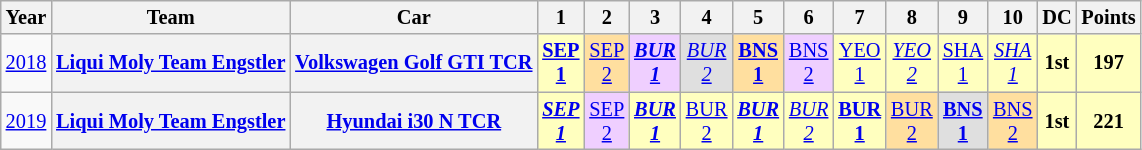<table class="wikitable" style="text-align:center; font-size:85%">
<tr>
<th>Year</th>
<th>Team</th>
<th>Car</th>
<th>1</th>
<th>2</th>
<th>3</th>
<th>4</th>
<th>5</th>
<th>6</th>
<th>7</th>
<th>8</th>
<th>9</th>
<th>10</th>
<th>DC</th>
<th>Points</th>
</tr>
<tr>
<td><a href='#'>2018</a></td>
<th nowrap><a href='#'>Liqui Moly Team Engstler</a></th>
<th nowrap><a href='#'>Volkswagen Golf GTI TCR</a></th>
<td style="background:#FFFFBF;"><strong><a href='#'>SEP<br>1</a></strong><br></td>
<td style="background:#FFDF9F;"><a href='#'>SEP<br>2</a><br></td>
<td style="background:#EFCFFF;"><strong><em><a href='#'>BUR<br>1</a></em></strong><br></td>
<td style="background:#DFDFDF;"><em><a href='#'>BUR<br>2</a></em><br></td>
<td style="background:#FFDF9F;"><strong><a href='#'>BNS<br>1</a></strong><br></td>
<td style="background:#EFCFFF;"><a href='#'>BNS<br>2</a><br></td>
<td style="background:#FFFFBF;"><a href='#'>YEO<br>1</a><br></td>
<td style="background:#FFFFBF;"><em><a href='#'>YEO<br>2</a></em><br></td>
<td style="background:#FFFFBF;"><a href='#'>SHA<br>1</a><br></td>
<td style="background:#FFFFBF;"><em><a href='#'>SHA<br>1</a></em><br></td>
<th style="background:#FFFFBF;">1st</th>
<th style="background:#FFFFBF;">197</th>
</tr>
<tr>
<td><a href='#'>2019</a></td>
<th nowrap><a href='#'>Liqui Moly Team Engstler</a></th>
<th nowrap><a href='#'>Hyundai i30 N TCR</a></th>
<td style="background:#FFFFBF;"><strong><em><a href='#'>SEP<br>1</a></em></strong><br></td>
<td style="background:#EFCFFF;"><a href='#'>SEP<br>2</a><br></td>
<td style="background:#FFFFBF;"><strong><em><a href='#'>BUR<br>1</a></em></strong><br></td>
<td style="background:#FFFFBF;"><a href='#'>BUR<br>2</a><br></td>
<td style="background:#FFFFBF;"><strong><em><a href='#'>BUR<br>1</a></em></strong><br></td>
<td style="background:#FFFFBF;"><em><a href='#'>BUR<br>2</a></em><br></td>
<td style="background:#FFFFBF;"><strong><a href='#'>BUR<br>1</a></strong><br></td>
<td style="background:#FFDF9F;"><a href='#'>BUR<br>2</a><br></td>
<td style="background:#DFDFDF;"><strong><a href='#'>BNS<br>1</a></strong><br></td>
<td style="background:#FFDF9F;"><a href='#'>BNS<br>2</a><br></td>
<th style="background:#FFFFBF;">1st</th>
<th style="background:#FFFFBF;">221</th>
</tr>
</table>
